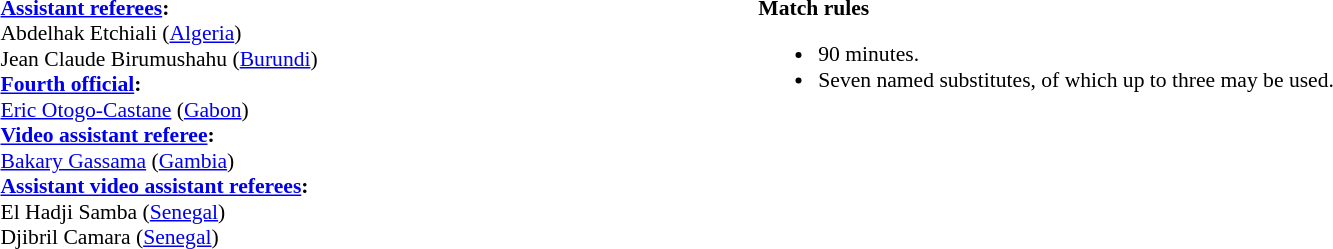<table style="width:100%; font-size:90%;">
<tr>
<td><br><strong><a href='#'>Assistant referees</a>:</strong>
<br>Abdelhak Etchiali (<a href='#'>Algeria</a>)
<br>Jean Claude Birumushahu (<a href='#'>Burundi</a>)
<br><strong><a href='#'>Fourth official</a>:</strong>
<br><a href='#'>Eric Otogo-Castane</a> (<a href='#'>Gabon</a>)
<br><strong><a href='#'>Video assistant referee</a>:</strong>
<br><a href='#'>Bakary Gassama</a> (<a href='#'>Gambia</a>)
<br><strong><a href='#'>Assistant video assistant referees</a>:</strong>
<br>El Hadji Samba (<a href='#'>Senegal</a>)
<br>Djibril Camara (<a href='#'>Senegal</a>)</td>
<td style="width:60%; vertical-align:top;"><br><strong>Match rules</strong><ul><li>90 minutes.</li><li>Seven named substitutes, of which up to three may be used.</li></ul></td>
</tr>
</table>
